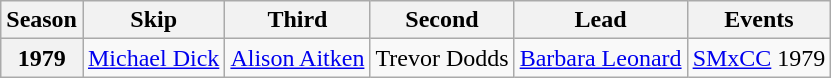<table class="wikitable">
<tr>
<th scope="col">Season</th>
<th scope="col">Skip</th>
<th scope="col">Third</th>
<th scope="col">Second</th>
<th scope="col">Lead</th>
<th scope="col">Events</th>
</tr>
<tr>
<th scope="row">1979</th>
<td><a href='#'>Michael Dick</a></td>
<td><a href='#'>Alison Aitken</a></td>
<td>Trevor Dodds</td>
<td><a href='#'>Barbara Leonard</a></td>
<td><a href='#'>SMxCC</a> 1979 </td>
</tr>
</table>
